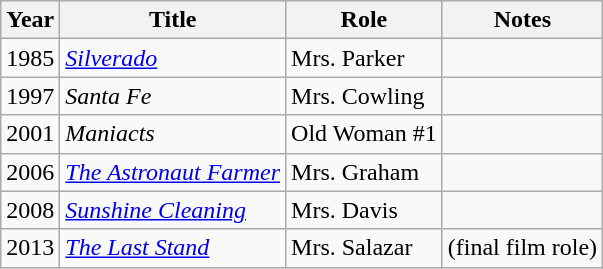<table class="wikitable">
<tr>
<th>Year</th>
<th>Title</th>
<th>Role</th>
<th>Notes</th>
</tr>
<tr>
<td>1985</td>
<td><em><a href='#'>Silverado</a></em></td>
<td>Mrs. Parker</td>
<td></td>
</tr>
<tr>
<td>1997</td>
<td><em>Santa Fe</em></td>
<td>Mrs. Cowling</td>
<td></td>
</tr>
<tr>
<td>2001</td>
<td><em>Maniacts</em></td>
<td>Old Woman #1</td>
<td></td>
</tr>
<tr>
<td>2006</td>
<td><em><a href='#'>The Astronaut Farmer</a></em></td>
<td>Mrs. Graham</td>
<td></td>
</tr>
<tr>
<td>2008</td>
<td><em><a href='#'>Sunshine Cleaning</a></em></td>
<td>Mrs. Davis</td>
<td></td>
</tr>
<tr>
<td>2013</td>
<td><em><a href='#'>The Last Stand</a></em></td>
<td>Mrs. Salazar</td>
<td>(final film role)</td>
</tr>
</table>
